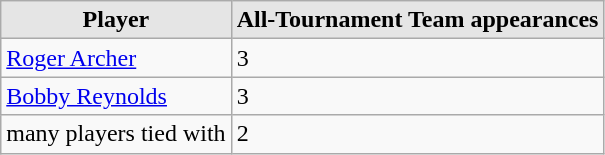<table class="wikitable">
<tr>
<th style="background:#e5e5e5;">Player</th>
<th style="background:#e5e5e5;">All-Tournament Team appearances</th>
</tr>
<tr>
<td><a href='#'>Roger Archer</a></td>
<td>3</td>
</tr>
<tr>
<td><a href='#'>Bobby Reynolds</a></td>
<td>3</td>
</tr>
<tr>
<td>many players tied with</td>
<td>2</td>
</tr>
</table>
